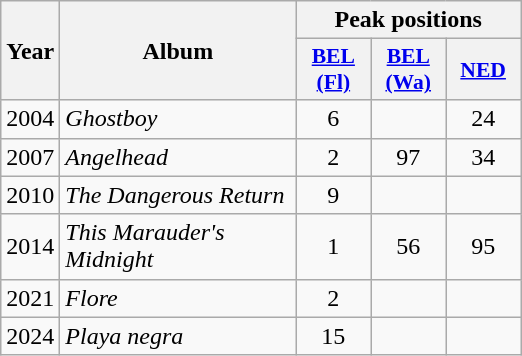<table class="wikitable">
<tr>
<th align="center" rowspan="2" width="10">Year</th>
<th align="center" rowspan="2" width="150">Album</th>
<th align="center" colspan="3" width="20">Peak positions</th>
</tr>
<tr>
<th scope="col" style="width:3em;font-size:90%;"><a href='#'>BEL <br>(Fl)</a><br></th>
<th scope="col" style="width:3em;font-size:90%;"><a href='#'>BEL <br>(Wa)</a><br></th>
<th scope="col" style="width:3em;font-size:90%;"><a href='#'>NED</a><br></th>
</tr>
<tr>
<td style="text-align:center;">2004</td>
<td><em>Ghostboy</em></td>
<td style="text-align:center;">6</td>
<td style="text-align:center;"></td>
<td style="text-align:center;">24</td>
</tr>
<tr>
<td style="text-align:center;">2007</td>
<td><em>Angelhead</em></td>
<td style="text-align:center;">2</td>
<td style="text-align:center;">97</td>
<td style="text-align:center;">34</td>
</tr>
<tr>
<td style="text-align:center;">2010</td>
<td><em>The Dangerous Return</em></td>
<td style="text-align:center;">9</td>
<td style="text-align:center;"></td>
<td style="text-align:center;"></td>
</tr>
<tr>
<td style="text-align:center;">2014</td>
<td><em>This Marauder's Midnight</em></td>
<td style="text-align:center;">1</td>
<td style="text-align:center;">56</td>
<td style="text-align:center;">95</td>
</tr>
<tr>
<td style="text-align:center;">2021</td>
<td><em>Flore</em></td>
<td style="text-align:center;">2</td>
<td style="text-align:center;"></td>
<td style="text-align:center;"></td>
</tr>
<tr>
<td style="text-align:center;">2024</td>
<td><em>Playa negra</em></td>
<td style="text-align:center;">15</td>
<td style="text-align:center;"></td>
<td style="text-align:center;"></td>
</tr>
</table>
